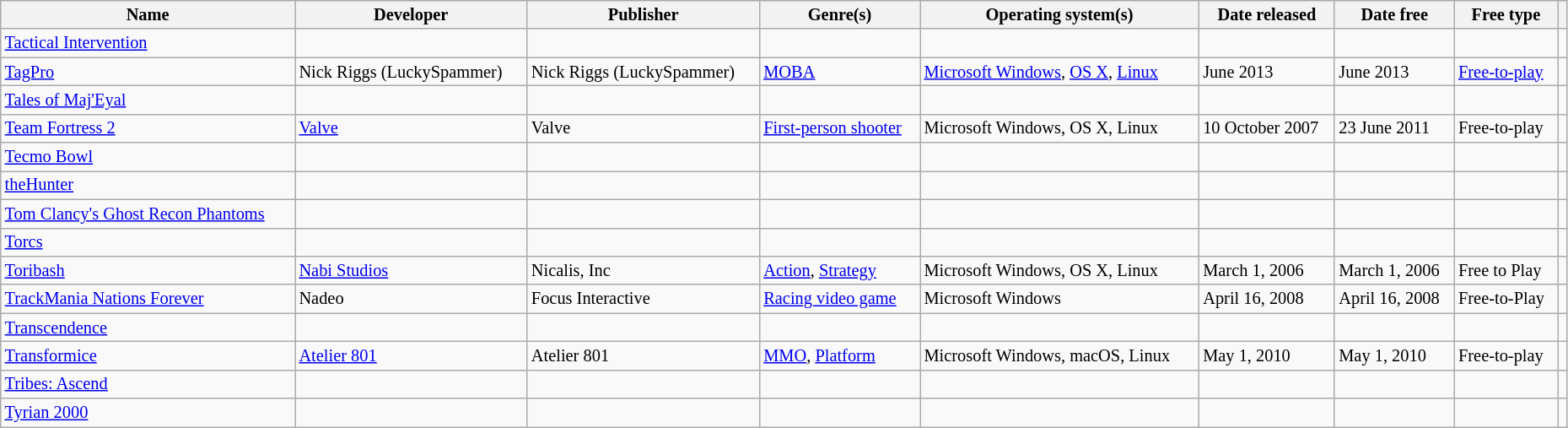<table class="wikitable sortable" style="font-size:85%; width:98%">
<tr>
<th>Name</th>
<th>Developer</th>
<th>Publisher</th>
<th>Genre(s)</th>
<th>Operating system(s)</th>
<th>Date released</th>
<th>Date free</th>
<th>Free type</th>
<th></th>
</tr>
<tr>
<td><a href='#'>Tactical Intervention</a></td>
<td></td>
<td></td>
<td></td>
<td></td>
<td></td>
<td></td>
<td></td>
<td></td>
</tr>
<tr>
<td><a href='#'>TagPro</a></td>
<td>Nick Riggs (LuckySpammer)</td>
<td>Nick Riggs (LuckySpammer)</td>
<td><a href='#'>MOBA</a></td>
<td><a href='#'>Microsoft Windows</a>, <a href='#'>OS X</a>, <a href='#'>Linux</a></td>
<td>June 2013</td>
<td>June 2013</td>
<td><a href='#'>Free-to-play</a></td>
<td></td>
</tr>
<tr>
<td><a href='#'>Tales of Maj'Eyal</a></td>
<td></td>
<td></td>
<td></td>
<td></td>
<td></td>
<td></td>
<td></td>
<td></td>
</tr>
<tr>
<td><a href='#'>Team Fortress 2</a></td>
<td><a href='#'>Valve</a></td>
<td>Valve</td>
<td><a href='#'>First-person shooter</a></td>
<td>Microsoft Windows, OS X, Linux</td>
<td>10 October 2007</td>
<td>23 June 2011</td>
<td>Free-to-play</td>
<td></td>
</tr>
<tr>
<td><a href='#'>Tecmo Bowl</a></td>
<td></td>
<td></td>
<td></td>
<td></td>
<td></td>
<td></td>
<td></td>
<td></td>
</tr>
<tr>
<td><a href='#'>theHunter</a></td>
<td></td>
<td></td>
<td></td>
<td></td>
<td></td>
<td></td>
<td></td>
<td></td>
</tr>
<tr>
<td><a href='#'>Tom Clancy's Ghost Recon Phantoms</a></td>
<td></td>
<td></td>
<td></td>
<td></td>
<td></td>
<td></td>
<td></td>
<td></td>
</tr>
<tr>
<td><a href='#'>Torcs</a></td>
<td></td>
<td></td>
<td></td>
<td></td>
<td></td>
<td></td>
<td></td>
<td></td>
</tr>
<tr>
<td><a href='#'>Toribash</a></td>
<td><a href='#'>Nabi Studios</a></td>
<td>Nicalis, Inc</td>
<td><a href='#'>Action</a>, <a href='#'>Strategy</a></td>
<td>Microsoft Windows, OS X, Linux</td>
<td>March 1, 2006</td>
<td>March 1, 2006</td>
<td>Free to Play</td>
<td></td>
</tr>
<tr>
<td><a href='#'>TrackMania Nations Forever</a></td>
<td>Nadeo</td>
<td>Focus Interactive</td>
<td><a href='#'>Racing video game</a></td>
<td>Microsoft Windows</td>
<td>April 16, 2008</td>
<td>April 16, 2008</td>
<td>Free-to-Play</td>
<td></td>
</tr>
<tr>
<td><a href='#'>Transcendence</a></td>
<td></td>
<td></td>
<td></td>
<td></td>
<td></td>
<td></td>
<td></td>
<td></td>
</tr>
<tr>
<td><a href='#'>Transformice</a></td>
<td><a href='#'>Atelier 801</a></td>
<td>Atelier 801</td>
<td><a href='#'>MMO</a>, <a href='#'>Platform</a></td>
<td>Microsoft Windows, macOS, Linux</td>
<td>May 1, 2010</td>
<td>May 1, 2010</td>
<td>Free-to-play</td>
<td></td>
</tr>
<tr>
<td><a href='#'>Tribes: Ascend</a></td>
<td></td>
<td></td>
<td></td>
<td></td>
<td></td>
<td></td>
<td></td>
<td></td>
</tr>
<tr>
<td><a href='#'>Tyrian 2000</a></td>
<td></td>
<td></td>
<td></td>
<td></td>
<td></td>
<td></td>
<td></td>
<td></td>
</tr>
</table>
